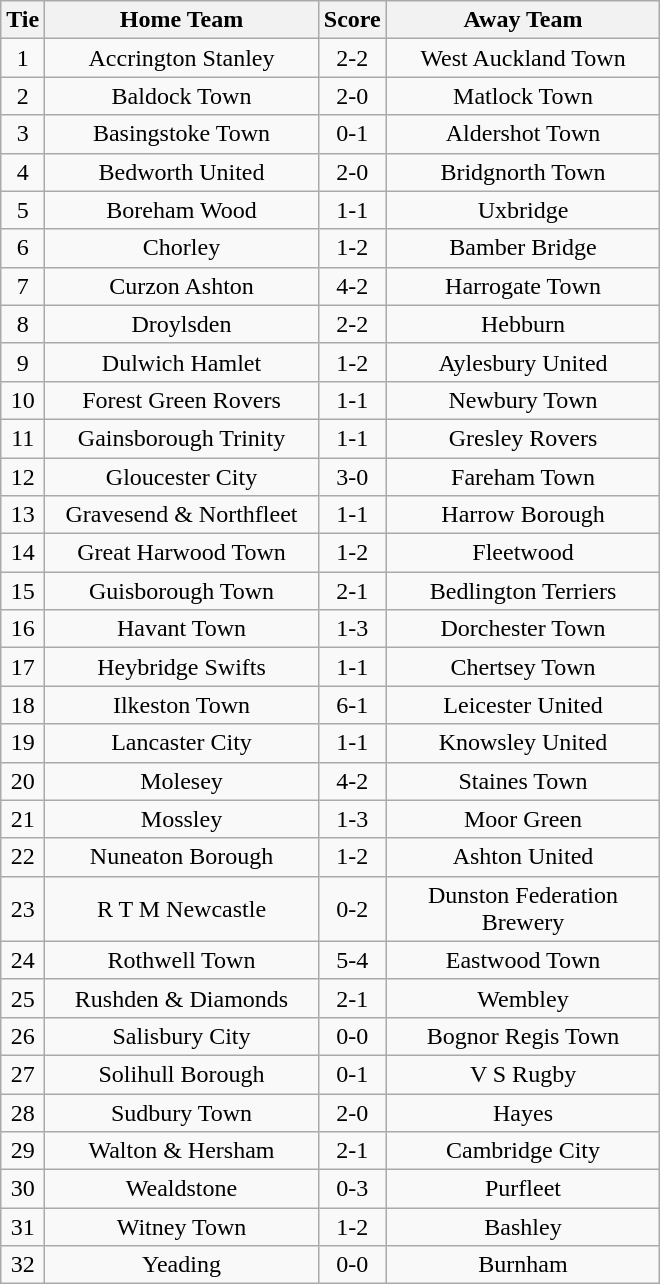<table class="wikitable" style="text-align:center;">
<tr>
<th width=20>Tie</th>
<th width=175>Home Team</th>
<th width=20>Score</th>
<th width=175>Away Team</th>
</tr>
<tr>
<td>1</td>
<td>Accrington Stanley</td>
<td>2-2</td>
<td>West Auckland Town</td>
</tr>
<tr>
<td>2</td>
<td>Baldock Town</td>
<td>2-0</td>
<td>Matlock Town</td>
</tr>
<tr>
<td>3</td>
<td>Basingstoke Town</td>
<td>0-1</td>
<td>Aldershot Town</td>
</tr>
<tr>
<td>4</td>
<td>Bedworth United</td>
<td>2-0</td>
<td>Bridgnorth Town</td>
</tr>
<tr>
<td>5</td>
<td>Boreham Wood</td>
<td>1-1</td>
<td>Uxbridge</td>
</tr>
<tr>
<td>6</td>
<td>Chorley</td>
<td>1-2</td>
<td>Bamber Bridge</td>
</tr>
<tr>
<td>7</td>
<td>Curzon Ashton</td>
<td>4-2</td>
<td>Harrogate Town</td>
</tr>
<tr>
<td>8</td>
<td>Droylsden</td>
<td>2-2</td>
<td>Hebburn</td>
</tr>
<tr>
<td>9</td>
<td>Dulwich Hamlet</td>
<td>1-2</td>
<td>Aylesbury United</td>
</tr>
<tr>
<td>10</td>
<td>Forest Green Rovers</td>
<td>1-1</td>
<td>Newbury Town</td>
</tr>
<tr>
<td>11</td>
<td>Gainsborough Trinity</td>
<td>1-1</td>
<td>Gresley Rovers</td>
</tr>
<tr>
<td>12</td>
<td>Gloucester City</td>
<td>3-0</td>
<td>Fareham Town</td>
</tr>
<tr>
<td>13</td>
<td>Gravesend & Northfleet</td>
<td>1-1</td>
<td>Harrow Borough</td>
</tr>
<tr>
<td>14</td>
<td>Great Harwood Town</td>
<td>1-2</td>
<td>Fleetwood</td>
</tr>
<tr>
<td>15</td>
<td>Guisborough Town</td>
<td>2-1</td>
<td>Bedlington Terriers</td>
</tr>
<tr>
<td>16</td>
<td>Havant Town</td>
<td>1-3</td>
<td>Dorchester Town</td>
</tr>
<tr>
<td>17</td>
<td>Heybridge Swifts</td>
<td>1-1</td>
<td>Chertsey Town</td>
</tr>
<tr>
<td>18</td>
<td>Ilkeston Town</td>
<td>6-1</td>
<td>Leicester United</td>
</tr>
<tr>
<td>19</td>
<td>Lancaster City</td>
<td>1-1</td>
<td>Knowsley United</td>
</tr>
<tr>
<td>20</td>
<td>Molesey</td>
<td>4-2</td>
<td>Staines Town</td>
</tr>
<tr>
<td>21</td>
<td>Mossley</td>
<td>1-3</td>
<td>Moor Green</td>
</tr>
<tr>
<td>22</td>
<td>Nuneaton Borough</td>
<td>1-2</td>
<td>Ashton United</td>
</tr>
<tr>
<td>23</td>
<td>R T M Newcastle</td>
<td>0-2</td>
<td>Dunston Federation Brewery</td>
</tr>
<tr>
<td>24</td>
<td>Rothwell Town</td>
<td>5-4</td>
<td>Eastwood Town</td>
</tr>
<tr>
<td>25</td>
<td>Rushden & Diamonds</td>
<td>2-1</td>
<td>Wembley</td>
</tr>
<tr>
<td>26</td>
<td>Salisbury City</td>
<td>0-0</td>
<td>Bognor Regis Town</td>
</tr>
<tr>
<td>27</td>
<td>Solihull Borough</td>
<td>0-1</td>
<td>V S Rugby</td>
</tr>
<tr>
<td>28</td>
<td>Sudbury Town</td>
<td>2-0</td>
<td>Hayes</td>
</tr>
<tr>
<td>29</td>
<td>Walton & Hersham</td>
<td>2-1</td>
<td>Cambridge City</td>
</tr>
<tr>
<td>30</td>
<td>Wealdstone</td>
<td>0-3</td>
<td>Purfleet</td>
</tr>
<tr>
<td>31</td>
<td>Witney Town</td>
<td>1-2</td>
<td>Bashley</td>
</tr>
<tr>
<td>32</td>
<td>Yeading</td>
<td>0-0</td>
<td>Burnham</td>
</tr>
</table>
